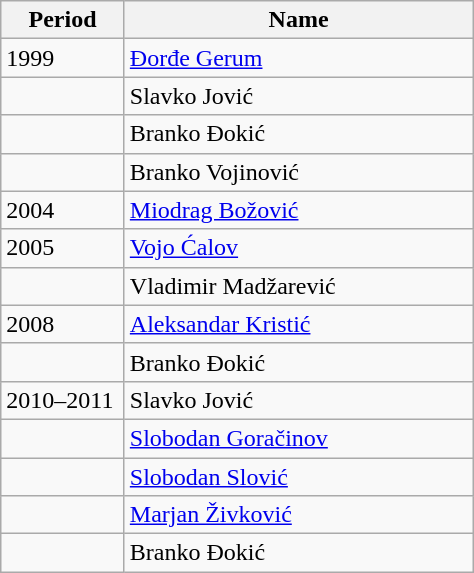<table class="wikitable">
<tr>
<th width="75">Period</th>
<th width="225">Name</th>
</tr>
<tr>
<td>1999</td>
<td> <a href='#'>Đorđe Gerum</a></td>
</tr>
<tr>
<td></td>
<td> Slavko Jović</td>
</tr>
<tr>
<td></td>
<td> Branko Đokić</td>
</tr>
<tr>
<td></td>
<td> Branko Vojinović</td>
</tr>
<tr>
<td>2004</td>
<td> <a href='#'>Miodrag Božović</a></td>
</tr>
<tr>
<td>2005</td>
<td> <a href='#'>Vojo Ćalov</a></td>
</tr>
<tr>
<td></td>
<td> Vladimir Madžarević</td>
</tr>
<tr>
<td>2008</td>
<td> <a href='#'>Aleksandar Kristić</a></td>
</tr>
<tr>
<td></td>
<td> Branko Đokić</td>
</tr>
<tr>
<td>2010–2011</td>
<td> Slavko Jović</td>
</tr>
<tr>
<td></td>
<td> <a href='#'>Slobodan Goračinov</a></td>
</tr>
<tr>
<td></td>
<td> <a href='#'>Slobodan Slović</a></td>
</tr>
<tr>
<td></td>
<td> <a href='#'>Marjan Živković</a></td>
</tr>
<tr>
<td></td>
<td> Branko Đokić</td>
</tr>
</table>
